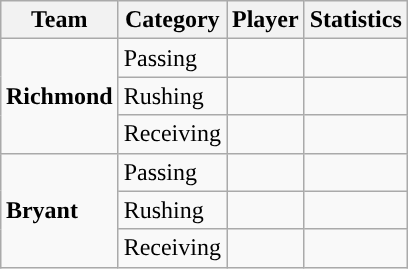<table class="wikitable" style="float: right;">
<tr>
<th>Team</th>
<th>Category</th>
<th>Player</th>
<th>Statistics</th>
</tr>
<tr>
<td rowspan=3><strong>Richmond</strong></td>
<td>Passing</td>
<td></td>
<td></td>
</tr>
<tr>
<td>Rushing</td>
<td></td>
<td></td>
</tr>
<tr>
<td>Receiving</td>
<td></td>
<td></td>
</tr>
<tr>
<td rowspan=3><strong>Bryant</strong></td>
<td>Passing</td>
<td></td>
<td></td>
</tr>
<tr>
<td>Rushing</td>
<td></td>
<td></td>
</tr>
<tr>
<td>Receiving</td>
<td></td>
<td></td>
</tr>
</table>
